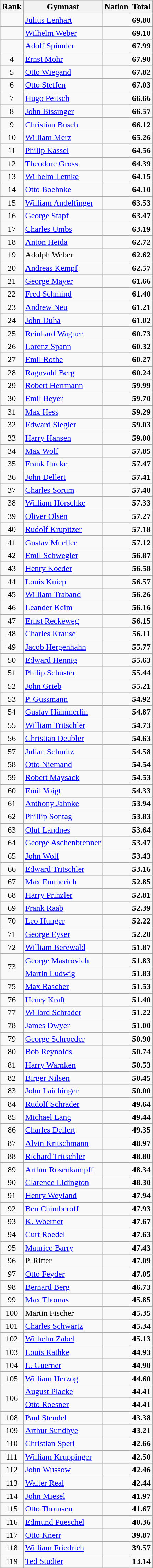<table class="wikitable sortable" style="text-align:center">
<tr>
<th>Rank</th>
<th>Gymnast</th>
<th>Nation</th>
<th>Total</th>
</tr>
<tr>
<td></td>
<td align=left><a href='#'>Julius Lenhart</a></td>
<td align=left></td>
<td><strong>69.80</strong></td>
</tr>
<tr>
<td></td>
<td align=left><a href='#'>Wilhelm Weber</a></td>
<td align=left></td>
<td><strong>69.10</strong></td>
</tr>
<tr>
<td></td>
<td align=left><a href='#'>Adolf Spinnler</a></td>
<td align=left></td>
<td><strong>67.99</strong></td>
</tr>
<tr>
<td>4</td>
<td align=left><a href='#'>Ernst Mohr</a></td>
<td align=left></td>
<td><strong>67.90</strong></td>
</tr>
<tr>
<td>5</td>
<td align=left><a href='#'>Otto Wiegand</a></td>
<td align=left></td>
<td><strong>67.82</strong></td>
</tr>
<tr>
<td>6</td>
<td align=left><a href='#'>Otto Steffen</a></td>
<td align=left></td>
<td><strong>67.03</strong></td>
</tr>
<tr>
<td>7</td>
<td align=left><a href='#'>Hugo Peitsch</a></td>
<td align=left></td>
<td><strong>66.66</strong></td>
</tr>
<tr>
<td>8</td>
<td align=left><a href='#'>John Bissinger</a></td>
<td align=left></td>
<td><strong>66.57</strong></td>
</tr>
<tr>
<td>9</td>
<td align=left><a href='#'>Christian Busch</a></td>
<td align=left></td>
<td><strong>66.12</strong></td>
</tr>
<tr>
<td>10</td>
<td align=left><a href='#'>William Merz</a></td>
<td align=left></td>
<td><strong>65.26</strong></td>
</tr>
<tr>
<td>11</td>
<td align=left><a href='#'>Philip Kassel</a></td>
<td align=left></td>
<td><strong>64.56</strong></td>
</tr>
<tr>
<td>12</td>
<td align=left><a href='#'>Theodore Gross</a></td>
<td align=left></td>
<td><strong>64.39</strong></td>
</tr>
<tr>
<td>13</td>
<td align=left><a href='#'>Wilhelm Lemke</a></td>
<td align=left></td>
<td><strong>64.15</strong></td>
</tr>
<tr>
<td>14</td>
<td align=left><a href='#'>Otto Boehnke</a></td>
<td align=left></td>
<td><strong>64.10</strong></td>
</tr>
<tr>
<td>15</td>
<td align=left><a href='#'>William Andelfinger</a></td>
<td align=left></td>
<td><strong>63.53</strong></td>
</tr>
<tr>
<td>16</td>
<td align=left><a href='#'>George Stapf</a></td>
<td align=left></td>
<td><strong>63.47</strong></td>
</tr>
<tr>
<td>17</td>
<td align=left><a href='#'>Charles Umbs</a></td>
<td align=left></td>
<td><strong>63.19</strong></td>
</tr>
<tr>
<td>18</td>
<td align=left><a href='#'>Anton Heida</a></td>
<td align=left></td>
<td><strong>62.72</strong></td>
</tr>
<tr>
<td>19</td>
<td align=left>Adolph Weber</td>
<td align=left></td>
<td><strong>62.62</strong></td>
</tr>
<tr>
<td>20</td>
<td align=left><a href='#'>Andreas Kempf</a></td>
<td align=left></td>
<td><strong>62.57</strong></td>
</tr>
<tr>
<td>21</td>
<td align=left><a href='#'>George Mayer</a></td>
<td align=left></td>
<td><strong>61.66</strong></td>
</tr>
<tr>
<td>22</td>
<td align=left><a href='#'>Fred Schmind</a></td>
<td align=left></td>
<td><strong>61.40</strong></td>
</tr>
<tr>
<td>23</td>
<td align=left><a href='#'>Andrew Neu</a></td>
<td align=left></td>
<td><strong>61.21</strong></td>
</tr>
<tr>
<td>24</td>
<td align=left><a href='#'>John Duha</a></td>
<td align=left></td>
<td><strong>61.02</strong></td>
</tr>
<tr>
<td>25</td>
<td align=left><a href='#'>Reinhard Wagner</a></td>
<td align=left></td>
<td><strong>60.73</strong></td>
</tr>
<tr>
<td>26</td>
<td align=left><a href='#'>Lorenz Spann</a></td>
<td align=left></td>
<td><strong>60.32</strong></td>
</tr>
<tr>
<td>27</td>
<td align=left><a href='#'>Emil Rothe</a></td>
<td align=left></td>
<td><strong>60.27</strong></td>
</tr>
<tr>
<td>28</td>
<td align=left><a href='#'>Ragnvald Berg</a></td>
<td align=left></td>
<td><strong>60.24</strong></td>
</tr>
<tr>
<td>29</td>
<td align=left><a href='#'>Robert Herrmann</a></td>
<td align=left></td>
<td><strong>59.99</strong></td>
</tr>
<tr>
<td>30</td>
<td align=left><a href='#'>Emil Beyer</a></td>
<td align=left></td>
<td><strong>59.70</strong></td>
</tr>
<tr>
<td>31</td>
<td align=left><a href='#'>Max Hess</a></td>
<td align=left></td>
<td><strong>59.29</strong></td>
</tr>
<tr>
<td>32</td>
<td align=left><a href='#'>Edward Siegler</a></td>
<td align=left></td>
<td><strong>59.03</strong></td>
</tr>
<tr>
<td>33</td>
<td align=left><a href='#'>Harry Hansen</a></td>
<td align=left></td>
<td><strong>59.00</strong></td>
</tr>
<tr>
<td>34</td>
<td align=left><a href='#'>Max Wolf</a></td>
<td align=left></td>
<td><strong>57.85</strong></td>
</tr>
<tr>
<td>35</td>
<td align=left><a href='#'>Frank Ihrcke</a></td>
<td align=left></td>
<td><strong>57.47</strong></td>
</tr>
<tr>
<td>36</td>
<td align=left><a href='#'>John Dellert</a></td>
<td align=left></td>
<td><strong>57.41</strong></td>
</tr>
<tr>
<td>37</td>
<td align=left><a href='#'>Charles Sorum</a></td>
<td align=left></td>
<td><strong>57.40</strong></td>
</tr>
<tr>
<td>38</td>
<td align=left><a href='#'>William Horschke</a></td>
<td align=left></td>
<td><strong>57.33</strong></td>
</tr>
<tr>
<td>39</td>
<td align=left><a href='#'>Oliver Olsen</a></td>
<td align=left></td>
<td><strong>57.27</strong></td>
</tr>
<tr>
<td>40</td>
<td align=left><a href='#'>Rudolf Krupitzer</a></td>
<td align=left></td>
<td><strong>57.18</strong></td>
</tr>
<tr>
<td>41</td>
<td align=left><a href='#'>Gustav Mueller</a></td>
<td align=left></td>
<td><strong>57.12</strong></td>
</tr>
<tr>
<td>42</td>
<td align=left><a href='#'>Emil Schwegler</a></td>
<td align=left></td>
<td><strong>56.87</strong></td>
</tr>
<tr>
<td>43</td>
<td align=left><a href='#'>Henry Koeder</a></td>
<td align=left></td>
<td><strong>56.58</strong></td>
</tr>
<tr>
<td>44</td>
<td align=left><a href='#'>Louis Kniep</a></td>
<td align=left></td>
<td><strong>56.57</strong></td>
</tr>
<tr>
<td>45</td>
<td align=left><a href='#'>William Traband</a></td>
<td align=left></td>
<td><strong>56.26</strong></td>
</tr>
<tr>
<td>46</td>
<td align=left><a href='#'>Leander Keim</a></td>
<td align=left></td>
<td><strong>56.16</strong></td>
</tr>
<tr>
<td>47</td>
<td align=left><a href='#'>Ernst Reckeweg</a></td>
<td align=left></td>
<td><strong>56.15</strong></td>
</tr>
<tr>
<td>48</td>
<td align=left><a href='#'>Charles Krause</a></td>
<td align=left></td>
<td><strong>56.11</strong></td>
</tr>
<tr>
<td>49</td>
<td align=left><a href='#'>Jacob Hergenhahn</a></td>
<td align=left></td>
<td><strong>55.77</strong></td>
</tr>
<tr>
<td>50</td>
<td align=left><a href='#'>Edward Hennig</a></td>
<td align=left></td>
<td><strong>55.63</strong></td>
</tr>
<tr>
<td>51</td>
<td align=left><a href='#'>Philip Schuster</a></td>
<td align=left></td>
<td><strong>55.44</strong></td>
</tr>
<tr>
<td>52</td>
<td align=left><a href='#'>John Grieb</a></td>
<td align=left></td>
<td><strong>55.21</strong></td>
</tr>
<tr>
<td>53</td>
<td align=left><a href='#'>P. Gussmann</a></td>
<td align=left></td>
<td><strong>54.92</strong></td>
</tr>
<tr>
<td>54</td>
<td align=left><a href='#'>Gustav Hämmerlin</a></td>
<td align=left></td>
<td><strong>54.87</strong></td>
</tr>
<tr>
<td>55</td>
<td align=left><a href='#'>William Tritschler</a></td>
<td align=left></td>
<td><strong>54.73</strong></td>
</tr>
<tr>
<td>56</td>
<td align=left><a href='#'>Christian Deubler</a></td>
<td align=left></td>
<td><strong>54.63</strong></td>
</tr>
<tr>
<td>57</td>
<td align=left><a href='#'>Julian Schmitz</a></td>
<td align=left></td>
<td><strong>54.58</strong></td>
</tr>
<tr>
<td>58</td>
<td align=left><a href='#'>Otto Niemand</a></td>
<td align=left></td>
<td><strong>54.54</strong></td>
</tr>
<tr>
<td>59</td>
<td align=left><a href='#'>Robert Maysack</a></td>
<td align=left></td>
<td><strong>54.53</strong></td>
</tr>
<tr>
<td>60</td>
<td align=left><a href='#'>Emil Voigt</a></td>
<td align=left></td>
<td><strong>54.33</strong></td>
</tr>
<tr>
<td>61</td>
<td align=left><a href='#'>Anthony Jahnke</a></td>
<td align=left></td>
<td><strong>53.94</strong></td>
</tr>
<tr>
<td>62</td>
<td align=left><a href='#'>Phillip Sontag</a></td>
<td align=left></td>
<td><strong>53.83</strong></td>
</tr>
<tr>
<td>63</td>
<td align=left><a href='#'>Oluf Landnes</a></td>
<td align=left></td>
<td><strong>53.64</strong></td>
</tr>
<tr>
<td>64</td>
<td align=left><a href='#'>George Aschenbrenner</a></td>
<td align=left></td>
<td><strong>53.47</strong></td>
</tr>
<tr>
<td>65</td>
<td align=left><a href='#'>John Wolf</a></td>
<td align=left></td>
<td><strong>53.43</strong></td>
</tr>
<tr>
<td>66</td>
<td align=left><a href='#'>Edward Tritschler</a></td>
<td align=left></td>
<td><strong>53.16</strong></td>
</tr>
<tr>
<td>67</td>
<td align=left><a href='#'>Max Emmerich</a></td>
<td align=left></td>
<td><strong>52.85</strong></td>
</tr>
<tr>
<td>68</td>
<td align=left><a href='#'>Harry Prinzler</a></td>
<td align=left></td>
<td><strong>52.81</strong></td>
</tr>
<tr>
<td>69</td>
<td align=left><a href='#'>Frank Raab</a></td>
<td align=left></td>
<td><strong>52.39</strong></td>
</tr>
<tr>
<td>70</td>
<td align=left><a href='#'>Leo Hunger</a></td>
<td align=left></td>
<td><strong>52.22</strong></td>
</tr>
<tr>
<td>71</td>
<td align=left><a href='#'>George Eyser</a></td>
<td align=left></td>
<td><strong>52.20</strong></td>
</tr>
<tr>
<td>72</td>
<td align=left><a href='#'>William Berewald</a></td>
<td align=left></td>
<td><strong>51.87</strong></td>
</tr>
<tr>
<td rowspan=2>73</td>
<td align=left><a href='#'>George Mastrovich</a></td>
<td align=left></td>
<td><strong>51.83</strong></td>
</tr>
<tr>
<td align=left><a href='#'>Martin Ludwig</a></td>
<td align=left></td>
<td><strong>51.83</strong></td>
</tr>
<tr>
<td>75</td>
<td align=left><a href='#'>Max Rascher</a></td>
<td align=left></td>
<td><strong>51.53</strong></td>
</tr>
<tr>
<td>76</td>
<td align=left><a href='#'>Henry Kraft</a></td>
<td align=left></td>
<td><strong>51.40</strong></td>
</tr>
<tr>
<td>77</td>
<td align=left><a href='#'>Willard Schrader</a></td>
<td align=left></td>
<td><strong>51.22</strong></td>
</tr>
<tr>
<td>78</td>
<td align=left><a href='#'>James Dwyer</a></td>
<td align=left></td>
<td><strong>51.00</strong></td>
</tr>
<tr>
<td>79</td>
<td align=left><a href='#'>George Schroeder</a></td>
<td align=left></td>
<td><strong>50.90</strong></td>
</tr>
<tr>
<td>80</td>
<td align=left><a href='#'>Bob Reynolds</a></td>
<td align=left></td>
<td><strong>50.74</strong></td>
</tr>
<tr>
<td>81</td>
<td align=left><a href='#'>Harry Warnken</a></td>
<td align=left></td>
<td><strong>50.53</strong></td>
</tr>
<tr>
<td>82</td>
<td align=left><a href='#'>Birger Nilsen</a></td>
<td align=left></td>
<td><strong>50.45</strong></td>
</tr>
<tr>
<td>83</td>
<td align=left><a href='#'>John Laichinger</a></td>
<td align=left></td>
<td><strong>50.00</strong></td>
</tr>
<tr>
<td>84</td>
<td align=left><a href='#'>Rudolf Schrader</a></td>
<td align=left></td>
<td><strong>49.64</strong></td>
</tr>
<tr>
<td>85</td>
<td align=left><a href='#'>Michael Lang</a></td>
<td align=left></td>
<td><strong>49.44</strong></td>
</tr>
<tr>
<td>86</td>
<td align=left><a href='#'>Charles Dellert</a></td>
<td align=left></td>
<td><strong>49.35</strong></td>
</tr>
<tr>
<td>87</td>
<td align=left><a href='#'>Alvin Kritschmann</a></td>
<td align=left></td>
<td><strong>48.97</strong></td>
</tr>
<tr>
<td>88</td>
<td align=left><a href='#'>Richard Tritschler</a></td>
<td align=left></td>
<td><strong>48.80</strong></td>
</tr>
<tr>
<td>89</td>
<td align=left><a href='#'>Arthur Rosenkampff</a></td>
<td align=left></td>
<td><strong>48.34</strong></td>
</tr>
<tr>
<td>90</td>
<td align=left><a href='#'>Clarence Lidington</a></td>
<td align=left></td>
<td><strong>48.30</strong></td>
</tr>
<tr>
<td>91</td>
<td align=left><a href='#'>Henry Weyland</a></td>
<td align=left></td>
<td><strong>47.94</strong></td>
</tr>
<tr>
<td>92</td>
<td align=left><a href='#'>Ben Chimberoff</a></td>
<td align=left></td>
<td><strong>47.93</strong></td>
</tr>
<tr>
<td>93</td>
<td align=left><a href='#'>K. Woerner</a></td>
<td align=left></td>
<td><strong>47.67</strong></td>
</tr>
<tr>
<td>94</td>
<td align=left><a href='#'>Curt Roedel</a></td>
<td align=left></td>
<td><strong>47.63</strong></td>
</tr>
<tr>
<td>95</td>
<td align=left><a href='#'>Maurice Barry</a></td>
<td align=left></td>
<td><strong>47.43</strong></td>
</tr>
<tr>
<td>96</td>
<td align=left>P. Ritter</td>
<td align=left></td>
<td><strong>47.09</strong></td>
</tr>
<tr>
<td>97</td>
<td align=left><a href='#'>Otto Feyder</a></td>
<td align=left></td>
<td><strong>47.05</strong></td>
</tr>
<tr>
<td>98</td>
<td align=left><a href='#'>Bernard Berg</a></td>
<td align=left></td>
<td><strong>46.73</strong></td>
</tr>
<tr>
<td>99</td>
<td align=left><a href='#'>Max Thomas</a></td>
<td align=left></td>
<td><strong>45.85</strong></td>
</tr>
<tr>
<td>100</td>
<td align=left>Martin Fischer</td>
<td align=left></td>
<td><strong>45.35</strong></td>
</tr>
<tr>
<td>101</td>
<td align=left><a href='#'>Charles Schwartz</a></td>
<td align=left></td>
<td><strong>45.34</strong></td>
</tr>
<tr>
<td>102</td>
<td align=left><a href='#'>Wilhelm Zabel</a></td>
<td align=left></td>
<td><strong>45.13</strong></td>
</tr>
<tr>
<td>103</td>
<td align=left><a href='#'>Louis Rathke</a></td>
<td align=left></td>
<td><strong>44.93</strong></td>
</tr>
<tr>
<td>104</td>
<td align=left><a href='#'>L. Guerner</a></td>
<td align=left></td>
<td><strong>44.90</strong></td>
</tr>
<tr>
<td>105</td>
<td align=left><a href='#'>William Herzog</a></td>
<td align=left></td>
<td><strong>44.60</strong></td>
</tr>
<tr>
<td rowspan=2>106</td>
<td align=left><a href='#'>August Placke</a></td>
<td align=left></td>
<td><strong>44.41</strong></td>
</tr>
<tr>
<td align=left><a href='#'>Otto Roesner</a></td>
<td align=left></td>
<td><strong>44.41</strong></td>
</tr>
<tr>
<td>108</td>
<td align=left><a href='#'>Paul Stendel</a></td>
<td align=left></td>
<td><strong>43.38</strong></td>
</tr>
<tr>
<td>109</td>
<td align=left><a href='#'>Arthur Sundbye</a></td>
<td align=left></td>
<td><strong>43.21</strong></td>
</tr>
<tr>
<td>110</td>
<td align=left><a href='#'>Christian Sperl</a></td>
<td align=left></td>
<td><strong>42.66</strong></td>
</tr>
<tr>
<td>111</td>
<td align=left><a href='#'>William Kruppinger</a></td>
<td align=left></td>
<td><strong>42.50</strong></td>
</tr>
<tr>
<td>112</td>
<td align=left><a href='#'>John Wussow</a></td>
<td align=left></td>
<td><strong>42.46</strong></td>
</tr>
<tr>
<td>113</td>
<td align=left><a href='#'>Walter Real</a></td>
<td align=left></td>
<td><strong>42.44</strong></td>
</tr>
<tr>
<td>114</td>
<td align=left><a href='#'>John Miesel</a></td>
<td align=left></td>
<td><strong>41.97</strong></td>
</tr>
<tr>
<td>115</td>
<td align=left><a href='#'>Otto Thomsen</a></td>
<td align=left></td>
<td><strong>41.67</strong></td>
</tr>
<tr>
<td>116</td>
<td align=left><a href='#'>Edmund Pueschel</a></td>
<td align=left></td>
<td><strong>40.36</strong></td>
</tr>
<tr>
<td>117</td>
<td align=left><a href='#'>Otto Knerr</a></td>
<td align=left></td>
<td><strong>39.87</strong></td>
</tr>
<tr>
<td>118</td>
<td align=left><a href='#'>William Friedrich</a></td>
<td align=left></td>
<td><strong>39.57</strong></td>
</tr>
<tr>
<td>119</td>
<td align=left><a href='#'>Ted Studier</a></td>
<td align=left></td>
<td><strong>13.14</strong></td>
</tr>
</table>
